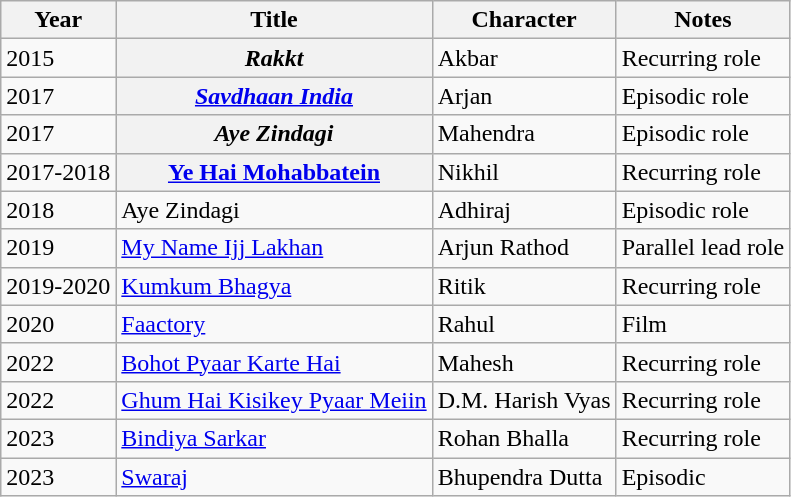<table class="wikitable sortable plainrowheaders">
<tr>
<th scope="col">Year</th>
<th scope="col">Title</th>
<th scope="col">Character</th>
<th class="unsortable" scope="col">Notes</th>
</tr>
<tr>
<td>2015</td>
<th scope="row"><em>Rakkt</em></th>
<td>Akbar</td>
<td>Recurring role</td>
</tr>
<tr>
<td>2017</td>
<th scope="row"><em><a href='#'>Savdhaan India</a></em></th>
<td>Arjan</td>
<td>Episodic role</td>
</tr>
<tr>
<td>2017</td>
<th scope="row"><em>Aye Zindagi</em></th>
<td>Mahendra</td>
<td>Episodic role</td>
</tr>
<tr>
<td>2017-2018</td>
<th scope="row"><strong><a href='#'>Ye Hai Mohabbatein</a><em></th>
<td>Nikhil</td>
<td>Recurring role</td>
</tr>
<tr>
<td>2018</td>
<td></em>Aye Zindagi<em></td>
<td>Adhiraj</td>
<td>Episodic role</td>
</tr>
<tr>
<td>2019</td>
<td></em><a href='#'>My Name Ijj Lakhan</a><em></td>
<td>Arjun Rathod</td>
<td>Parallel lead role</td>
</tr>
<tr>
<td>2019-2020</td>
<td></em><a href='#'>Kumkum Bhagya</a><em></td>
<td>Ritik</td>
<td>Recurring role</td>
</tr>
<tr>
<td>2020</td>
<td></em><a href='#'>Faactory</a><em></td>
<td>Rahul</td>
<td>Film</td>
</tr>
<tr>
<td>2022</td>
<td></em><a href='#'>Bohot Pyaar Karte Hai</a><em></td>
<td>Mahesh</td>
<td>Recurring role</td>
</tr>
<tr>
<td>2022</td>
<td></em><a href='#'>Ghum Hai Kisikey Pyaar Meiin</a><em></td>
<td>D.M. Harish Vyas</td>
<td>Recurring role</td>
</tr>
<tr>
<td>2023</td>
<td></em><a href='#'>Bindiya Sarkar</a><em></td>
<td>Rohan Bhalla</td>
<td>Recurring role</td>
</tr>
<tr>
<td>2023</td>
<td></em><a href='#'>Swaraj</a><em></td>
<td>Bhupendra Dutta</td>
<td>Episodic</td>
</tr>
</table>
